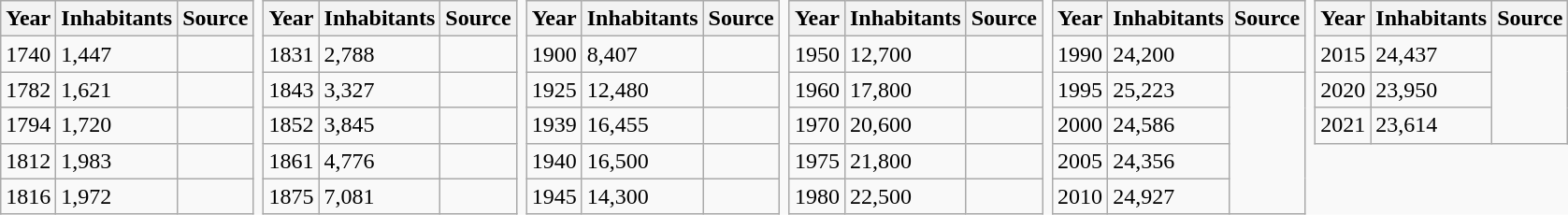<table class=wikitable style="border: none;"|>
<tr>
<th scope=row>Year</th>
<th scope=row>Inhabitants</th>
<th scope=row>Source</th>
<td rowspan=6 style="border: none;"></td>
<th scope=row>Year</th>
<th scope=row>Inhabitants</th>
<th scope=row>Source</th>
<td rowspan=6 style="border: none;"></td>
<th scope=row>Year</th>
<th scope=row>Inhabitants</th>
<th scope=row>Source</th>
<td rowspan=6 style="border: none;"></td>
<th scope=row>Year</th>
<th scope=row>Inhabitants</th>
<th scope=row>Source</th>
<td rowspan=6 style="border: none;"></td>
<th scope=row>Year</th>
<th scope=row>Inhabitants</th>
<th scope=row>Source</th>
<td rowspan=6 style="border: none;"></td>
<th scope=row>Year</th>
<th scope=row>Inhabitants</th>
<th scope=row>Source</th>
</tr>
<tr>
<td>1740</td>
<td>1,447 </td>
<td></td>
<td>1831</td>
<td>2,788 </td>
<td></td>
<td>1900</td>
<td>8,407 </td>
<td></td>
<td>1950</td>
<td>12,700 </td>
<td></td>
<td>1990</td>
<td>24,200 </td>
<td></td>
<td>2015</td>
<td>24,437 </td>
<td rowspan="3"></td>
</tr>
<tr>
<td>1782</td>
<td>1,621 </td>
<td></td>
<td>1843</td>
<td>3,327 </td>
<td></td>
<td>1925</td>
<td>12,480 </td>
<td></td>
<td>1960</td>
<td>17,800 </td>
<td></td>
<td>1995</td>
<td>25,223 </td>
<td rowspan="4"></td>
<td>2020</td>
<td>23,950 </td>
</tr>
<tr>
<td>1794</td>
<td>1,720 </td>
<td></td>
<td>1852</td>
<td>3,845 </td>
<td></td>
<td>1939</td>
<td>16,455 </td>
<td></td>
<td>1970</td>
<td>20,600 </td>
<td></td>
<td>2000</td>
<td>24,586 </td>
<td>2021</td>
<td>23,614 </td>
</tr>
<tr>
<td>1812</td>
<td>1,983 </td>
<td></td>
<td>1861</td>
<td>4,776 </td>
<td></td>
<td>1940</td>
<td>16,500 </td>
<td></td>
<td>1975</td>
<td>21,800 </td>
<td></td>
<td>2005</td>
<td>24,356 </td>
</tr>
<tr>
<td>1816</td>
<td>1,972 </td>
<td></td>
<td>1875</td>
<td>7,081 </td>
<td></td>
<td>1945</td>
<td>14,300 </td>
<td></td>
<td>1980</td>
<td>22,500 </td>
<td></td>
<td>2010</td>
<td>24,927 </td>
</tr>
</table>
